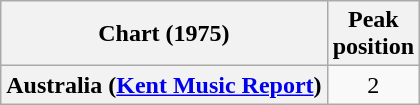<table class="wikitable plainrowheaders" style="text-align:center">
<tr>
<th>Chart (1975)</th>
<th>Peak<br>position</th>
</tr>
<tr>
<th scope="row">Australia (<a href='#'>Kent Music Report</a>)</th>
<td>2</td>
</tr>
</table>
